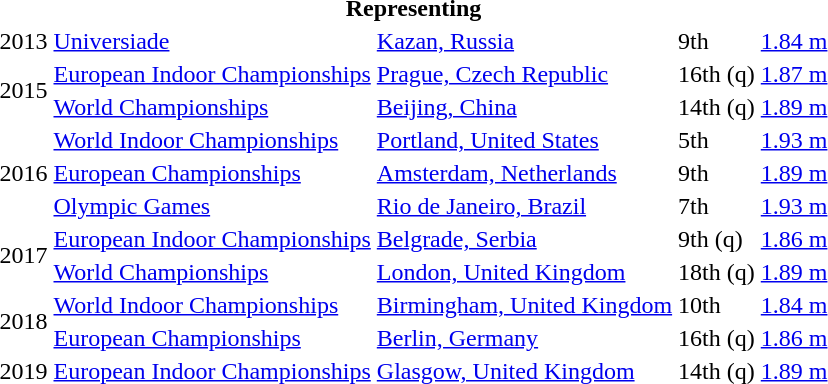<table>
<tr>
<th colspan="5">Representing </th>
</tr>
<tr>
<td>2013</td>
<td><a href='#'>Universiade</a></td>
<td><a href='#'>Kazan, Russia</a></td>
<td>9th</td>
<td><a href='#'>1.84 m</a></td>
</tr>
<tr>
<td rowspan=2>2015</td>
<td><a href='#'>European Indoor Championships</a></td>
<td><a href='#'>Prague, Czech Republic</a></td>
<td>16th (q)</td>
<td><a href='#'>1.87 m</a></td>
</tr>
<tr>
<td><a href='#'>World Championships</a></td>
<td><a href='#'>Beijing, China</a></td>
<td>14th (q)</td>
<td><a href='#'>1.89 m</a></td>
</tr>
<tr>
<td rowspan=3>2016</td>
<td><a href='#'>World Indoor Championships</a></td>
<td><a href='#'>Portland, United States</a></td>
<td>5th</td>
<td><a href='#'>1.93 m</a></td>
</tr>
<tr>
<td><a href='#'>European Championships</a></td>
<td><a href='#'>Amsterdam, Netherlands</a></td>
<td>9th</td>
<td><a href='#'>1.89 m</a></td>
</tr>
<tr>
<td><a href='#'>Olympic Games</a></td>
<td><a href='#'>Rio de Janeiro, Brazil</a></td>
<td>7th</td>
<td><a href='#'>1.93 m</a></td>
</tr>
<tr>
<td rowspan=2>2017</td>
<td><a href='#'>European Indoor Championships</a></td>
<td><a href='#'>Belgrade, Serbia</a></td>
<td>9th (q)</td>
<td><a href='#'>1.86 m</a></td>
</tr>
<tr>
<td><a href='#'>World Championships</a></td>
<td><a href='#'>London, United Kingdom</a></td>
<td>18th (q)</td>
<td><a href='#'>1.89 m</a></td>
</tr>
<tr>
<td rowspan=2>2018</td>
<td><a href='#'>World Indoor Championships</a></td>
<td><a href='#'>Birmingham, United Kingdom</a></td>
<td>10th</td>
<td><a href='#'>1.84 m</a></td>
</tr>
<tr>
<td><a href='#'>European Championships</a></td>
<td><a href='#'>Berlin, Germany</a></td>
<td>16th (q)</td>
<td><a href='#'>1.86 m</a></td>
</tr>
<tr>
<td>2019</td>
<td><a href='#'>European Indoor Championships</a></td>
<td><a href='#'>Glasgow, United Kingdom</a></td>
<td>14th (q)</td>
<td><a href='#'>1.89 m</a></td>
</tr>
</table>
